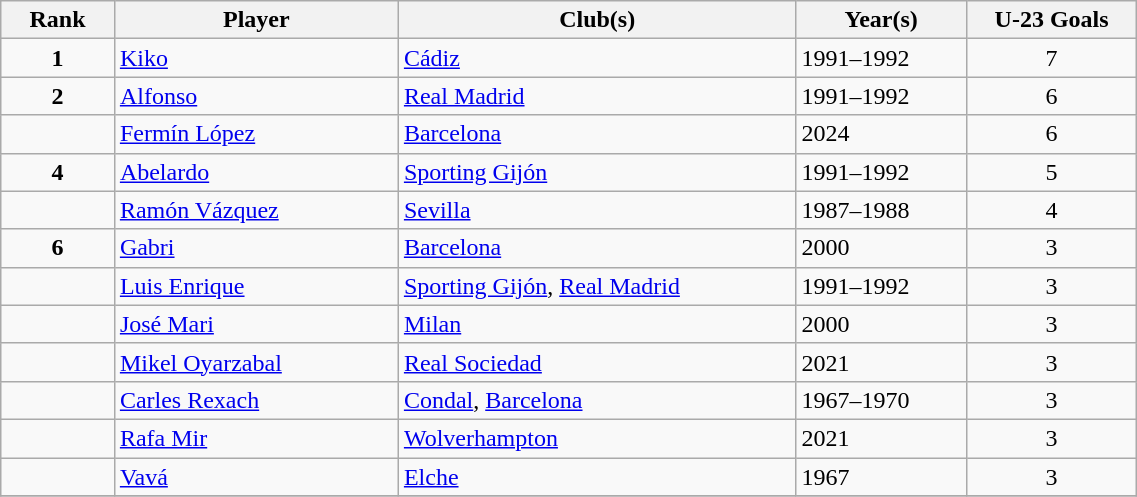<table class="wikitable" width=60%>
<tr>
<th width = 10%>Rank</th>
<th width = 25%>Player</th>
<th width = 35%>Club(s)</th>
<th width = 15%>Year(s)</th>
<th width = 15%>U-23 Goals</th>
</tr>
<tr>
<td align=center><strong>1</strong></td>
<td><a href='#'>Kiko</a></td>
<td><a href='#'>Cádiz</a></td>
<td>1991–1992</td>
<td align=center>7</td>
</tr>
<tr>
<td align=center><strong>2</strong></td>
<td><a href='#'>Alfonso</a></td>
<td><a href='#'>Real Madrid</a></td>
<td>1991–1992</td>
<td align=center>6</td>
</tr>
<tr>
<td align=center> </td>
<td><a href='#'>Fermín López</a></td>
<td><a href='#'>Barcelona</a></td>
<td>2024</td>
<td align=center>6</td>
</tr>
<tr>
<td align=center><strong>4</strong></td>
<td><a href='#'>Abelardo</a></td>
<td><a href='#'>Sporting Gijón</a></td>
<td>1991–1992</td>
<td align=center>5</td>
</tr>
<tr>
<td align=center> </td>
<td><a href='#'>Ramón Vázquez</a></td>
<td><a href='#'>Sevilla</a></td>
<td>1987–1988</td>
<td align=center>4</td>
</tr>
<tr>
<td align=center><strong>6</strong></td>
<td><a href='#'>Gabri</a></td>
<td><a href='#'>Barcelona</a></td>
<td>2000</td>
<td align=center>3</td>
</tr>
<tr>
<td align=center> </td>
<td><a href='#'>Luis Enrique</a></td>
<td><a href='#'>Sporting Gijón</a>, <a href='#'>Real Madrid</a></td>
<td>1991–1992</td>
<td align=center>3</td>
</tr>
<tr>
<td align=center> </td>
<td><a href='#'>José Mari</a></td>
<td><a href='#'>Milan</a></td>
<td>2000</td>
<td align=center>3</td>
</tr>
<tr>
<td align=center> </td>
<td><a href='#'>Mikel Oyarzabal</a></td>
<td><a href='#'>Real Sociedad</a></td>
<td>2021</td>
<td align=center>3</td>
</tr>
<tr>
<td align=center> </td>
<td><a href='#'>Carles Rexach</a></td>
<td><a href='#'>Condal</a>, <a href='#'>Barcelona</a></td>
<td>1967–1970</td>
<td align=center>3</td>
</tr>
<tr>
<td align=center> </td>
<td><a href='#'>Rafa Mir</a></td>
<td><a href='#'>Wolverhampton</a></td>
<td>2021</td>
<td align=center>3</td>
</tr>
<tr>
<td align=center> </td>
<td><a href='#'>Vavá</a></td>
<td><a href='#'>Elche</a></td>
<td>1967</td>
<td align=center>3</td>
</tr>
<tr>
</tr>
</table>
